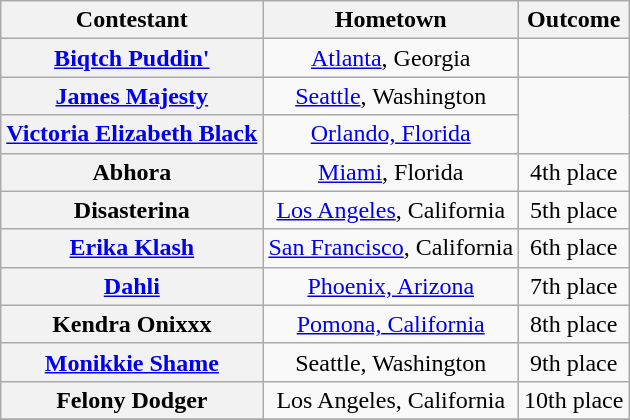<table class="wikitable sortable" style="text-align:center">
<tr>
<th scope="col">Contestant</th>
<th scope="col">Hometown</th>
<th scope="col">Outcome</th>
</tr>
<tr>
<th scope="row"><a href='#'>Biqtch Puddin'</a></th>
<td><a href='#'>Atlanta</a>, Georgia</td>
<td></td>
</tr>
<tr>
<th scope="row"><a href='#'>James Majesty</a></th>
<td><a href='#'>Seattle</a>, Washington</td>
<td rowspan="2"></td>
</tr>
<tr>
<th scope="row" nowrap><a href='#'>Victoria Elizabeth Black</a></th>
<td><a href='#'>Orlando, Florida</a></td>
</tr>
<tr>
<th scope="row">Abhora</th>
<td><a href='#'>Miami</a>, Florida</td>
<td>4th place</td>
</tr>
<tr>
<th scope="row">Disasterina</th>
<td><a href='#'>Los Angeles</a>, California</td>
<td>5th place</td>
</tr>
<tr>
<th scope="row"><a href='#'>Erika Klash</a></th>
<td nowrap><a href='#'>San Francisco</a>, California</td>
<td>6th place</td>
</tr>
<tr>
<th scope="row"><a href='#'>Dahli</a></th>
<td><a href='#'>Phoenix, Arizona</a></td>
<td>7th place</td>
</tr>
<tr>
<th scope="row">Kendra Onixxx</th>
<td><a href='#'>Pomona, California</a></td>
<td>8th place</td>
</tr>
<tr>
<th scope="row"><a href='#'>Monikkie Shame</a></th>
<td>Seattle, Washington</td>
<td>9th place</td>
</tr>
<tr>
<th scope="row">Felony Dodger</th>
<td>Los Angeles, California</td>
<td>10th place</td>
</tr>
<tr>
</tr>
</table>
